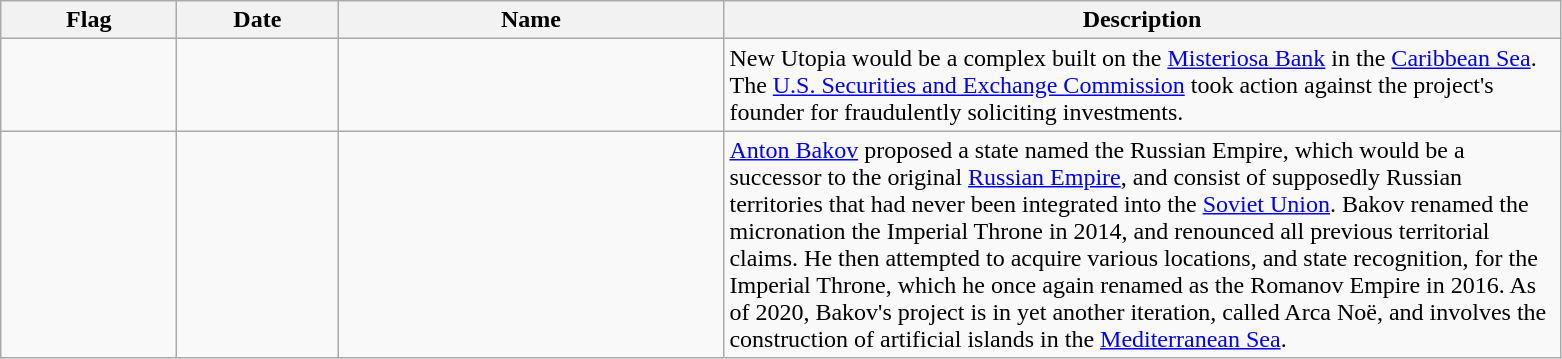<table class="wikitable">
<tr>
<th style="width:110px;">Flag</th>
<th style="width:100px;">Date</th>
<th style="width:250px;">Name</th>
<th style="width:550px;">Description</th>
</tr>
<tr>
<td></td>
<td></td>
<td></td>
<td>New Utopia would be a complex built on the <a href='#'>Misteriosa Bank</a> in the <a href='#'>Caribbean Sea</a>. The <a href='#'>U.S. Securities and Exchange Commission</a> took action against the project's founder for fraudulently soliciting investments.</td>
</tr>
<tr>
<td></td>
<td></td>
<td></td>
<td><a href='#'>Anton Bakov</a> proposed a state named the Russian Empire, which would be a successor to the original <a href='#'>Russian Empire</a>, and consist of supposedly Russian territories that had never been integrated into the <a href='#'>Soviet Union</a>. Bakov renamed the micronation the Imperial Throne in 2014, and renounced all previous territorial claims. He then attempted to acquire various locations, and state recognition, for the Imperial Throne, which he once again renamed as the Romanov Empire in 2016. As of 2020, Bakov's project is in yet another iteration, called Arca Noë, and involves the construction of artificial islands in the <a href='#'>Mediterranean Sea</a>.</td>
</tr>
</table>
